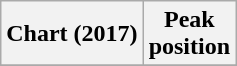<table class="wikitable plainrowheaders" style="text-align:center">
<tr>
<th scope="col">Chart (2017)</th>
<th scope="col">Peak<br>position</th>
</tr>
<tr>
</tr>
</table>
